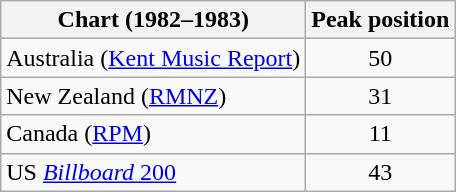<table class="wikitable ">
<tr>
<th scope="col">Chart (1982–1983)</th>
<th>Peak position</th>
</tr>
<tr>
<td>Australia (<a href='#'>Kent Music Report</a>)</td>
<td style="text-align:center;">50</td>
</tr>
<tr>
<td>New Zealand (<a href='#'>RMNZ</a>)</td>
<td style="text-align:center;">31</td>
</tr>
<tr>
<td>Canada (<a href='#'>RPM</a>)</td>
<td style="text-align:center;">11</td>
</tr>
<tr>
<td>US <a href='#'><em>Billboard</em> 200</a></td>
<td style="text-align:center;">43</td>
</tr>
</table>
